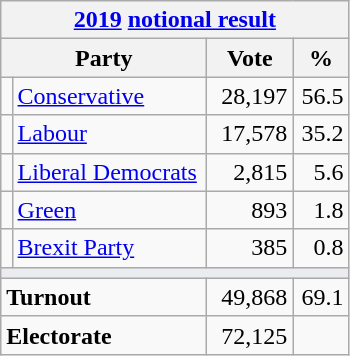<table class="wikitable">
<tr>
<th colspan="4"><a href='#'>2019</a> <a href='#'>notional result</a></th>
</tr>
<tr>
<th bgcolor="#DDDDFF" width="130px" colspan="2">Party</th>
<th bgcolor="#DDDDFF" width="50px">Vote</th>
<th bgcolor="#DDDDFF" width="30px">%</th>
</tr>
<tr>
<td></td>
<td><a href='#'>Conservative</a></td>
<td align=right>28,197</td>
<td align=right>56.5</td>
</tr>
<tr>
<td></td>
<td><a href='#'>Labour</a></td>
<td align=right>17,578</td>
<td align=right>35.2</td>
</tr>
<tr>
<td></td>
<td><a href='#'>Liberal Democrats</a></td>
<td align=right>2,815</td>
<td align=right>5.6</td>
</tr>
<tr>
<td></td>
<td><a href='#'>Green</a></td>
<td align=right>893</td>
<td align=right>1.8</td>
</tr>
<tr>
<td></td>
<td><a href='#'>Brexit Party</a></td>
<td align=right>385</td>
<td align=right>0.8</td>
</tr>
<tr>
<td colspan="4" bgcolor="#EAECF0"></td>
</tr>
<tr>
<td colspan="2"><strong>Turnout</strong></td>
<td align=right>49,868</td>
<td align=right>69.1</td>
</tr>
<tr>
<td colspan="2"><strong>Electorate</strong></td>
<td align=right>72,125</td>
</tr>
</table>
